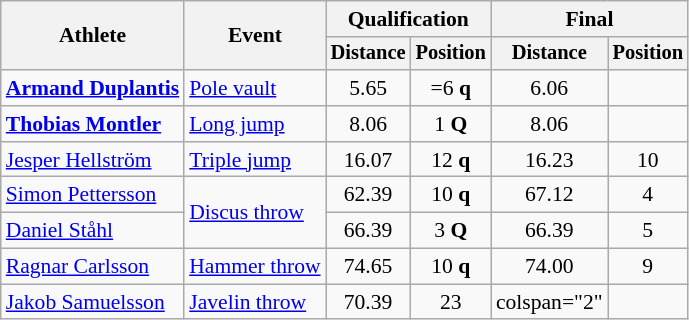<table class="wikitable" style="font-size:90%">
<tr>
<th rowspan="2">Athlete</th>
<th rowspan="2">Event</th>
<th colspan="2">Qualification</th>
<th colspan="2">Final</th>
</tr>
<tr style="font-size:95%">
<th>Distance</th>
<th>Position</th>
<th>Distance</th>
<th>Position</th>
</tr>
<tr align="center">
<td align="left"><strong><a href='#'>Armand Duplantis</a></strong></td>
<td align="left"><a href='#'>Pole vault</a></td>
<td>5.65</td>
<td>=6 <strong>q</strong></td>
<td>6.06 </td>
<td></td>
</tr>
<tr align="center">
<td align="left"><strong><a href='#'>Thobias Montler</a></strong></td>
<td align="left"><a href='#'>Long jump</a></td>
<td>8.06</td>
<td>1 <strong>Q</strong></td>
<td>8.06</td>
<td></td>
</tr>
<tr align="center">
<td align="left"><a href='#'>Jesper Hellström</a></td>
<td align="left"><a href='#'>Triple jump</a></td>
<td>16.07</td>
<td>12 <strong>q</strong></td>
<td>16.23 </td>
<td>10</td>
</tr>
<tr align="center">
<td align="left"><a href='#'>Simon Pettersson</a></td>
<td rowspan="2" align="left"><a href='#'>Discus throw</a></td>
<td>62.39</td>
<td>10 <strong>q</strong></td>
<td>67.12</td>
<td>4</td>
</tr>
<tr align="center">
<td align="left"><a href='#'>Daniel Ståhl</a></td>
<td>66.39</td>
<td>3 <strong>Q</strong></td>
<td>66.39</td>
<td>5</td>
</tr>
<tr align="center">
<td align="left"><a href='#'>Ragnar Carlsson</a></td>
<td align="left"><a href='#'>Hammer throw</a></td>
<td>74.65</td>
<td>10 <strong>q</strong></td>
<td>74.00</td>
<td>9</td>
</tr>
<tr align="center">
<td align="left"><a href='#'>Jakob Samuelsson</a></td>
<td align="left"><a href='#'>Javelin throw</a></td>
<td>70.39</td>
<td>23</td>
<td>colspan="2" </td>
</tr>
</table>
